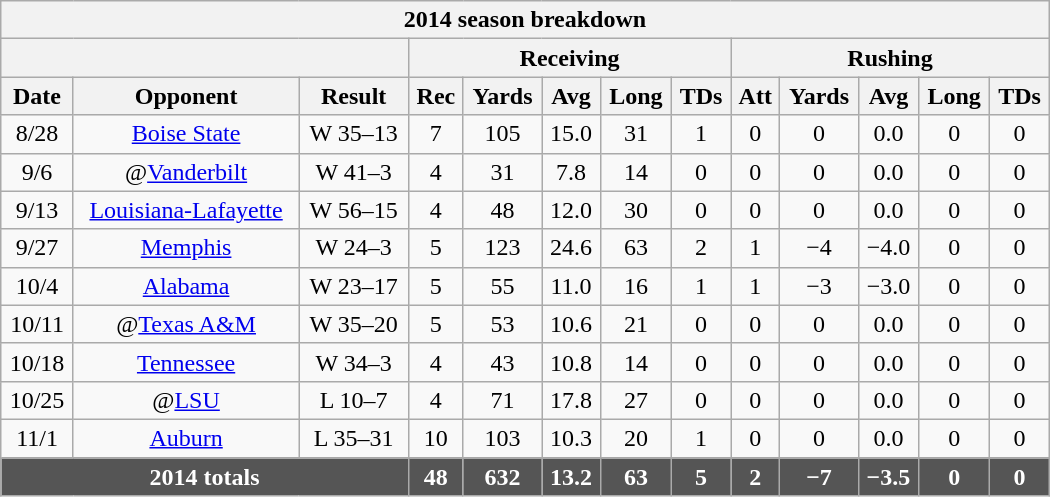<table class="wikitable collapsible collapsed" style="text-align:center; width:700px">
<tr>
<th colspan=13>2014 season breakdown</th>
</tr>
<tr>
<th colspan=3></th>
<th colspan=5>Receiving</th>
<th colspan=5>Rushing</th>
</tr>
<tr>
<th>Date</th>
<th>Opponent</th>
<th>Result</th>
<th>Rec</th>
<th>Yards</th>
<th>Avg</th>
<th>Long</th>
<th>TDs</th>
<th>Att</th>
<th>Yards</th>
<th>Avg</th>
<th>Long</th>
<th>TDs</th>
</tr>
<tr>
<td>8/28</td>
<td><a href='#'>Boise State</a></td>
<td>W 35–13</td>
<td>7</td>
<td>105</td>
<td>15.0</td>
<td>31</td>
<td>1</td>
<td>0</td>
<td>0</td>
<td>0.0</td>
<td>0</td>
<td>0</td>
</tr>
<tr>
<td>9/6</td>
<td>@<a href='#'>Vanderbilt</a></td>
<td>W 41–3</td>
<td>4</td>
<td>31</td>
<td>7.8</td>
<td>14</td>
<td>0</td>
<td>0</td>
<td>0</td>
<td>0.0</td>
<td>0</td>
<td>0</td>
</tr>
<tr>
<td>9/13</td>
<td><a href='#'>Louisiana-Lafayette</a></td>
<td>W 56–15</td>
<td>4</td>
<td>48</td>
<td>12.0</td>
<td>30</td>
<td>0</td>
<td>0</td>
<td>0</td>
<td>0.0</td>
<td>0</td>
<td>0</td>
</tr>
<tr>
<td>9/27</td>
<td><a href='#'>Memphis</a></td>
<td>W 24–3</td>
<td>5</td>
<td>123</td>
<td>24.6</td>
<td>63</td>
<td>2</td>
<td>1</td>
<td>−4</td>
<td>−4.0</td>
<td>0</td>
<td>0</td>
</tr>
<tr>
<td>10/4</td>
<td><a href='#'>Alabama</a></td>
<td>W 23–17</td>
<td>5</td>
<td>55</td>
<td>11.0</td>
<td>16</td>
<td>1</td>
<td>1</td>
<td>−3</td>
<td>−3.0</td>
<td>0</td>
<td>0</td>
</tr>
<tr>
<td>10/11</td>
<td>@<a href='#'>Texas A&M</a></td>
<td>W 35–20</td>
<td>5</td>
<td>53</td>
<td>10.6</td>
<td>21</td>
<td>0</td>
<td>0</td>
<td>0</td>
<td>0.0</td>
<td>0</td>
<td>0</td>
</tr>
<tr>
<td>10/18</td>
<td><a href='#'>Tennessee</a></td>
<td>W 34–3</td>
<td>4</td>
<td>43</td>
<td>10.8</td>
<td>14</td>
<td>0</td>
<td>0</td>
<td>0</td>
<td>0.0</td>
<td>0</td>
<td>0</td>
</tr>
<tr>
<td>10/25</td>
<td>@<a href='#'>LSU</a></td>
<td>L 10–7</td>
<td>4</td>
<td>71</td>
<td>17.8</td>
<td>27</td>
<td>0</td>
<td>0</td>
<td>0</td>
<td>0.0</td>
<td>0</td>
<td>0</td>
</tr>
<tr>
<td>11/1</td>
<td><a href='#'>Auburn</a></td>
<td>L 35–31</td>
<td>10</td>
<td>103</td>
<td>10.3</td>
<td>20</td>
<td>1</td>
<td>0</td>
<td>0</td>
<td>0.0</td>
<td>0</td>
<td>0</td>
</tr>
<tr style="background:#555; font-weight:bold; color:white;">
<td colspan=3>2014 totals</td>
<td>48</td>
<td>632</td>
<td>13.2</td>
<td>63</td>
<td>5</td>
<td>2</td>
<td>−7</td>
<td>−3.5</td>
<td>0</td>
<td>0</td>
</tr>
</table>
